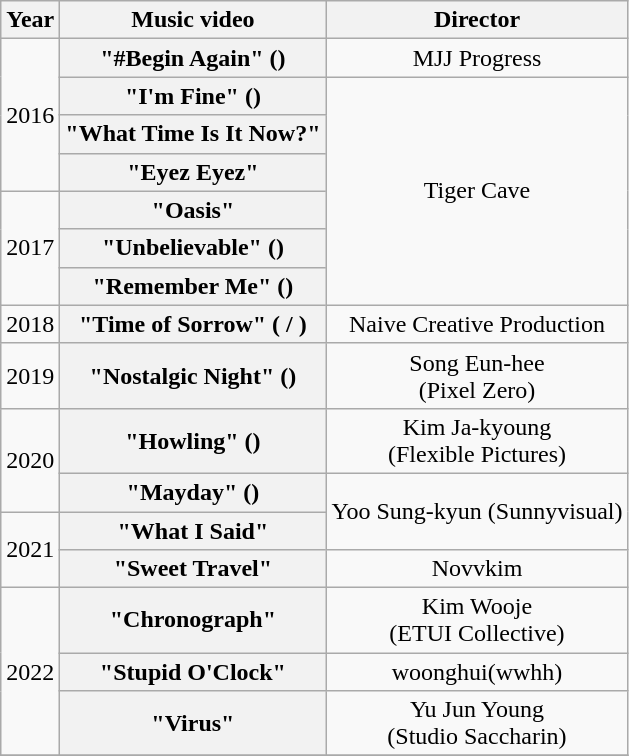<table class="wikitable plainrowheaders" style="text-align:center; table-layout:fixed; margin-right:0">
<tr>
<th>Year</th>
<th>Music video</th>
<th>Director</th>
</tr>
<tr>
<td rowspan="4">2016</td>
<th scope="row">"#Begin Again" () </th>
<td>MJJ Progress</td>
</tr>
<tr>
<th scope="row">"I'm Fine" ()</th>
<td rowspan="6">Tiger Cave</td>
</tr>
<tr>
<th scope="row">"What Time Is It Now?" </th>
</tr>
<tr>
<th scope="row">"Eyez Eyez"</th>
</tr>
<tr>
<td rowspan="3">2017</td>
<th scope="row">"Oasis"</th>
</tr>
<tr>
<th scope="row">"Unbelievable" ()</th>
</tr>
<tr>
<th scope="row">"Remember Me" ()</th>
</tr>
<tr>
<td>2018</td>
<th scope="row">"Time of Sorrow" ( / )</th>
<td>Naive Creative Production</td>
</tr>
<tr>
<td>2019</td>
<th scope="row">"Nostalgic Night" ()</th>
<td>Song Eun-hee<br>(Pixel Zero)</td>
</tr>
<tr>
<td rowspan="2">2020</td>
<th scope="row">"Howling" ()</th>
<td>Kim Ja-kyoung<br>(Flexible Pictures)</td>
</tr>
<tr>
<th scope="row">"Mayday" ()</th>
<td rowspan="2">Yoo Sung-kyun (Sunnyvisual)</td>
</tr>
<tr>
<td rowspan="2">2021</td>
<th scope="row">"What I Said"</th>
</tr>
<tr>
<th scope="row">"Sweet Travel"</th>
<td>Novvkim</td>
</tr>
<tr>
<td rowspan="3">2022</td>
<th scope="row">"Chronograph"</th>
<td>Kim Wooje<br>(ETUI Collective)</td>
</tr>
<tr>
<th scope="row">"Stupid O'Clock"</th>
<td>woonghui(wwhh)</td>
</tr>
<tr>
<th scope="row">"Virus"</th>
<td>Yu Jun Young<br>(Studio Saccharin)</td>
</tr>
<tr>
</tr>
</table>
